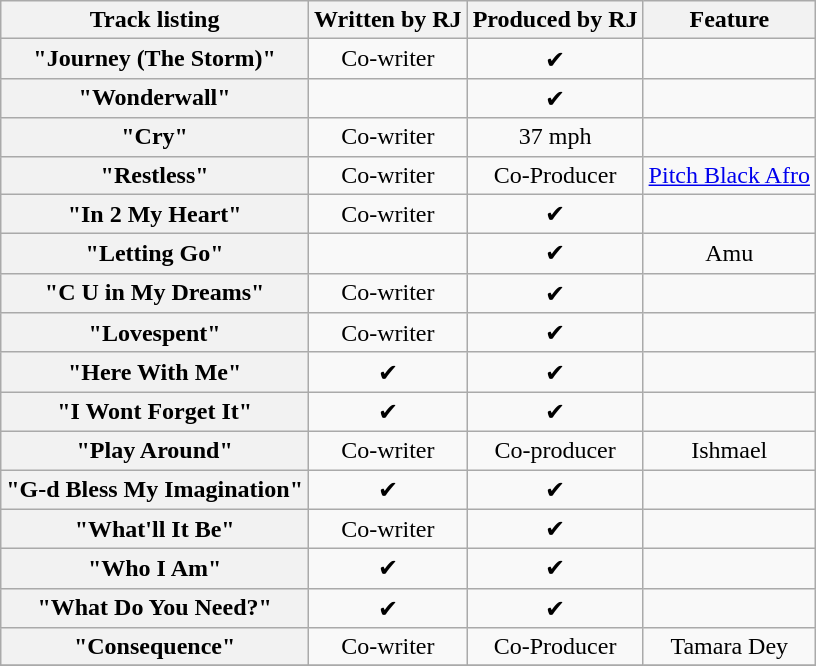<table class="wikitable plainrowheaders sortable" style="text-align:center;" border="1">
<tr>
<th scope="col">Track listing</th>
<th scope="col">Written by RJ</th>
<th scope="col">Produced by RJ</th>
<th scope="col">Feature</th>
</tr>
<tr>
<th scope="row">"Journey (The Storm)"</th>
<td>Co-writer</td>
<td>✔</td>
<td></td>
</tr>
<tr>
<th scope="row">"Wonderwall"</th>
<td></td>
<td>✔</td>
<td></td>
</tr>
<tr>
<th scope="row">"Cry"</th>
<td>Co-writer</td>
<td>37 mph</td>
<td></td>
</tr>
<tr>
<th scope="row">"Restless"</th>
<td>Co-writer</td>
<td>Co-Producer</td>
<td><a href='#'>Pitch Black Afro</a></td>
</tr>
<tr>
<th scope="row">"In 2 My Heart"</th>
<td>Co-writer</td>
<td>✔</td>
<td></td>
</tr>
<tr>
<th scope="row">"Letting Go"</th>
<td></td>
<td>✔</td>
<td>Amu</td>
</tr>
<tr>
<th scope="row">"C U in My Dreams"</th>
<td>Co-writer</td>
<td>✔</td>
<td></td>
</tr>
<tr>
<th scope="row">"Lovespent"</th>
<td>Co-writer</td>
<td>✔</td>
<td></td>
</tr>
<tr>
<th scope="row">"Here With Me"</th>
<td>✔</td>
<td>✔</td>
<td></td>
</tr>
<tr>
<th scope="row">"I Wont Forget It"</th>
<td>✔</td>
<td>✔</td>
<td></td>
</tr>
<tr>
<th scope="row">"Play Around"</th>
<td>Co-writer</td>
<td>Co-producer</td>
<td>Ishmael</td>
</tr>
<tr>
<th scope="row">"G-d Bless My Imagination"</th>
<td>✔</td>
<td>✔</td>
<td></td>
</tr>
<tr>
<th scope="row">"What'll It Be"</th>
<td>Co-writer</td>
<td>✔</td>
<td></td>
</tr>
<tr>
<th scope="row">"Who I Am"</th>
<td>✔</td>
<td>✔</td>
<td></td>
</tr>
<tr>
<th scope="row">"What Do You Need?"</th>
<td>✔</td>
<td>✔</td>
<td></td>
</tr>
<tr>
<th scope="row">"Consequence"</th>
<td>Co-writer</td>
<td>Co-Producer</td>
<td>Tamara Dey</td>
</tr>
<tr>
</tr>
</table>
